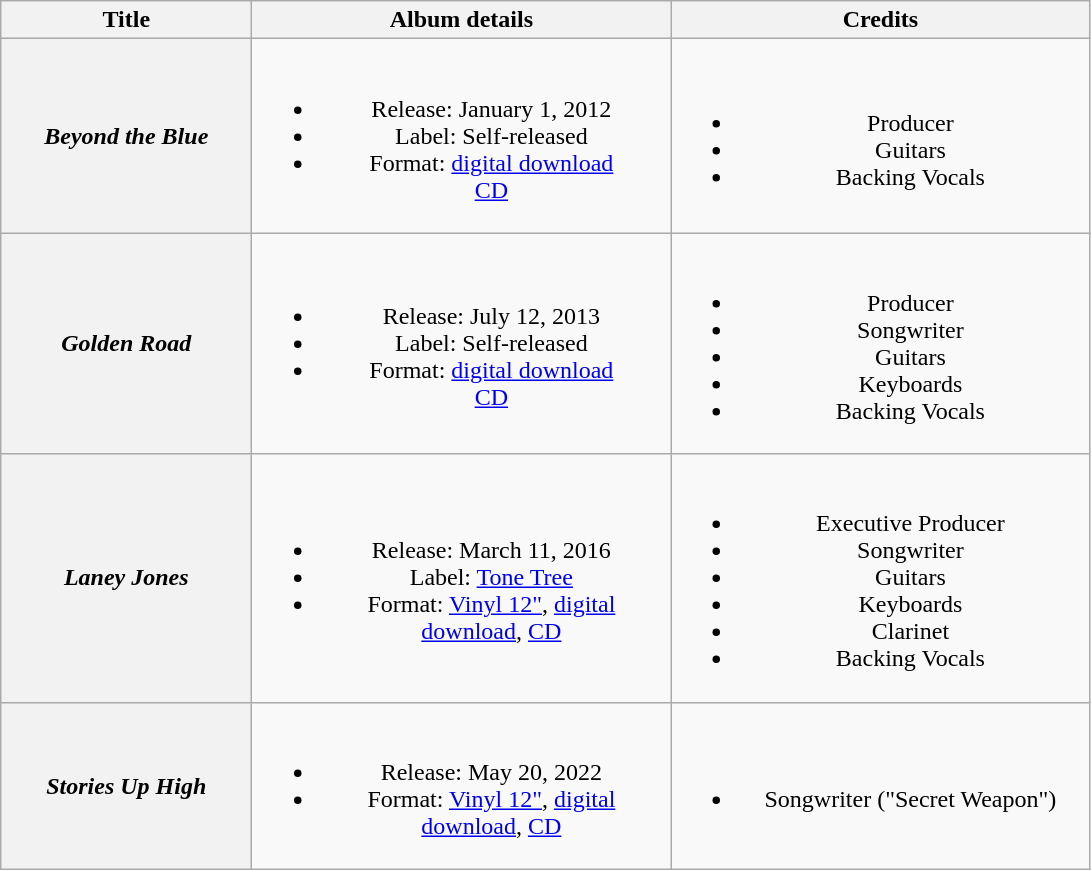<table class="wikitable plainrowheaders" style="text-align:center;">
<tr>
<th scope="col" rowspan="1" style="width:10em;">Title</th>
<th scope="col" rowspan="1" style="width:17em;">Album details</th>
<th scope="col" rowspan="1" style="width:17em;">Credits</th>
</tr>
<tr>
<th scope="row"><em>Beyond the Blue</em></th>
<td><br><ul><li>Release:  January 1, 2012</li><li>Label: Self-released</li><li>Format: <a href='#'>digital download</a><br><a href='#'>CD</a></li></ul></td>
<td><br><ul><li>Producer</li><li>Guitars</li><li>Backing Vocals</li></ul></td>
</tr>
<tr>
<th scope="row"><em>Golden Road</em></th>
<td><br><ul><li>Release:  July 12, 2013</li><li>Label: Self-released</li><li>Format: <a href='#'>digital download</a><br><a href='#'>CD</a></li></ul></td>
<td><br><ul><li>Producer</li><li>Songwriter</li><li>Guitars</li><li>Keyboards</li><li>Backing Vocals</li></ul></td>
</tr>
<tr>
<th scope="row"><em>Laney Jones</em></th>
<td><br><ul><li>Release:  March 11, 2016</li><li>Label: <a href='#'>Tone Tree</a></li><li>Format: <a href='#'>Vinyl 12"</a>, <a href='#'>digital download</a>, <a href='#'>CD</a></li></ul></td>
<td><br><ul><li>Executive Producer</li><li>Songwriter</li><li>Guitars</li><li>Keyboards</li><li>Clarinet</li><li>Backing Vocals</li></ul></td>
</tr>
<tr>
<th scope="row"><em>Stories Up High</em></th>
<td><br><ul><li>Release:  May 20, 2022</li><li>Format: <a href='#'>Vinyl 12"</a>, <a href='#'>digital download</a>, <a href='#'>CD</a></li></ul></td>
<td><br><ul><li>Songwriter ("Secret Weapon")</li></ul></td>
</tr>
</table>
